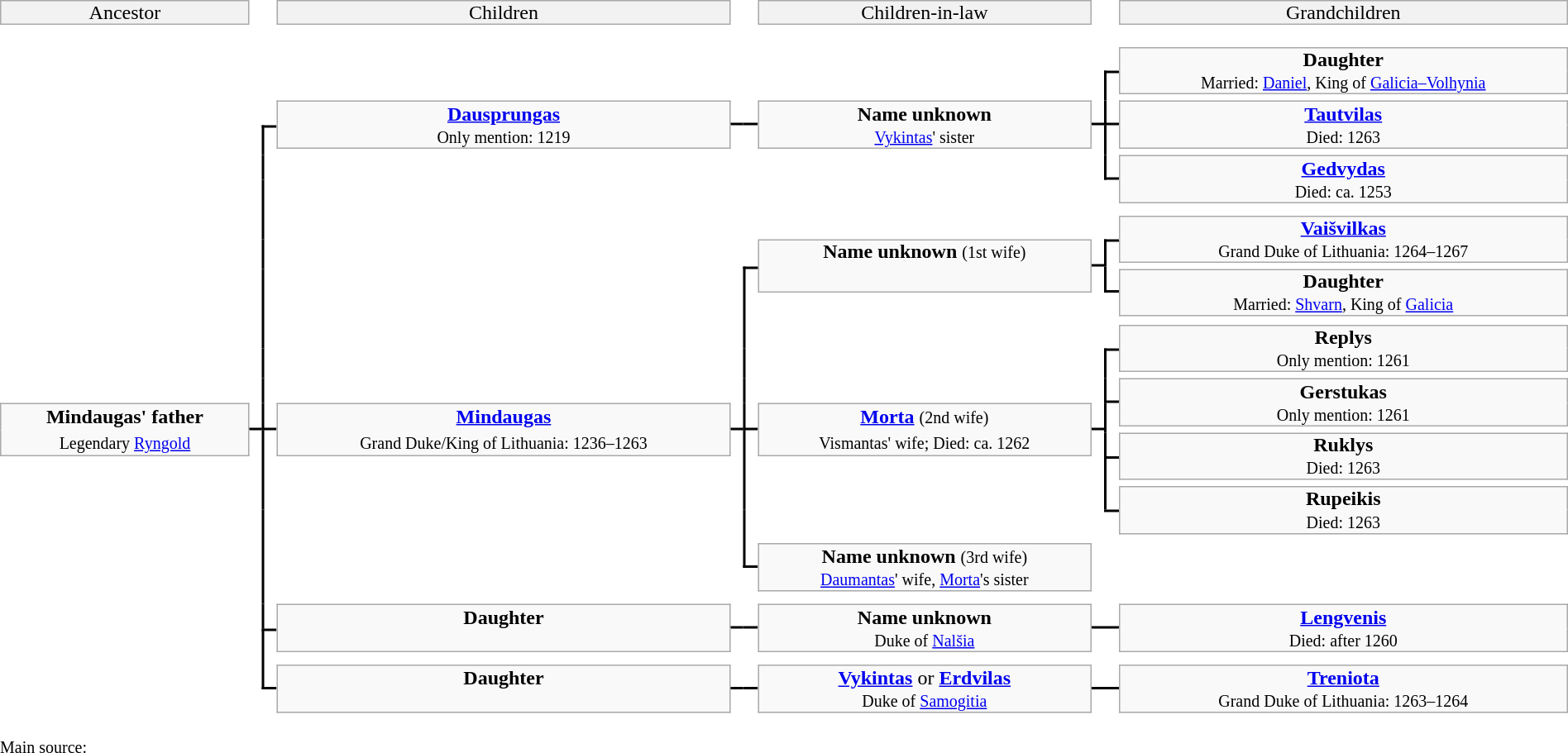<table width="100%" style="text-align:center; vertical-align:middle;" cellspacing="0" cellpadding="0" border=0>
<tr>
<td 1 style="border:1px solid #aaa;" bgcolor="#f2f2f2">Ancestor</td>
<td 2></td>
<td 3></td>
<td 4 style="border:1px solid #aaa;" bgcolor="#f2f2f2">Children</td>
<td 5></td>
<td 6></td>
<td 7 style="border:1px solid #aaa;" bgcolor="#f2f2f2">Children-in-law</td>
<td 8></td>
<td 9></td>
<td 10 style="border:1px solid #aaa;" bgcolor="#f2f2f2">Grandchildren</td>
</tr>
<tr>
<td height= 10> </td>
</tr>
<tr>
<td 1></td>
<td 2 width= 10> </td>
<td 3 width= 12> </td>
<td 4></td>
<td 5 width= 10> </td>
<td 6 width= 12> </td>
<td 7></td>
<td 8 width= 10> </td>
<td 9 width= 12> </td>
<td 10 style="border-left:1px solid #aaa; border-top:1px solid #aaa; border-right:1px solid #aaa;" bgcolor="#f9f9f9"><strong>Daughter</strong></td>
</tr>
<tr>
<td 1></td>
<td 2></td>
<td 3></td>
<td 4></td>
<td 5></td>
<td 6></td>
<td 7></td>
<td 8></td>
<td 9 rowspan=2 style="border-width:2px 0px 0px 2px; border-style: solid; border-color:black;"> </td>
<td 10 style="border-left:1px solid #aaa; border-bottom:1px solid #aaa; border-right:1px solid #aaa;" bgcolor="#f9f9f9"><small>Married: <a href='#'>Daniel</a>, King of <a href='#'>Galicia–Volhynia</a></small></td>
</tr>
<tr>
<td height=5></td>
</tr>
<tr>
<td 1></td>
<td 2></td>
<td 3></td>
<td 4 style="border-left:1px solid #aaa; border-top:1px solid #aaa; border-right:1px solid #aaa;" bgcolor="#f9f9f9"><strong><a href='#'>Dausprungas</a></strong></td>
<td 5 style="border-width:0px 0px 2px 0px; border-style: solid; border-color:black;"> </td>
<td 6 style="border-width:0px 0px 2px 0px; border-style: solid; border-color:black;"> </td>
<td 7 style="border-left:1px solid #aaa; border-top:1px solid #aaa; border-right:1px solid #aaa;" bgcolor="#f9f9f9"><strong>Name unknown</strong></td>
<td 8 style="border-width:0px 0px 2px 0px; border-style: solid; border-color:black;"> </td>
<td 9 style="border-width:0px 0px 2px 2px; border-style: solid; border-color:black;"> </td>
<td 10 style="border-left:1px solid #aaa; border-top:1px solid #aaa; border-right:1px solid #aaa;" bgcolor="#f9f9f9"><strong><a href='#'>Tautvilas</a></strong></td>
</tr>
<tr>
<td 1></td>
<td 2></td>
<td 3 rowspan=2 style="border-width:2px 0px 0px 2px; border-style: solid; border-color:black;"> </td>
<td 4 style="border-left:1px solid #aaa; border-bottom:1px solid #aaa; border-right:1px solid #aaa;" bgcolor="#f9f9f9"><small>Only mention: 1219</small></td>
<td 5></td>
<td 6></td>
<td 7 style="border-left:1px solid #aaa; border-bottom:1px solid #aaa; border-right:1px solid #aaa;" bgcolor="#f9f9f9"><small><a href='#'>Vykintas</a>' sister</small></td>
<td 8></td>
<td 9 rowspan=2 style="border-width:0px 0px 0px 2px; border-style: solid; border-color:black;"> </td>
<td 10 style="border-left:1px solid #aaa; border-bottom:1px solid #aaa; border-right:1px solid #aaa;" bgcolor="#f9f9f9"><small>Died: 1263</small></td>
</tr>
<tr>
<td height=5></td>
</tr>
<tr>
<td 1></td>
<td 2></td>
<td 3 style="border-width:0px 0px 0px 2px; border-style: solid; border-color:black;"> </td>
<td 4></td>
<td 5></td>
<td 6></td>
<td 7></td>
<td 8></td>
<td 9 style="border-width:0px 0px 2px 2px; border-style: solid; border-color:black;"> </td>
<td 10 style="border-left:1px solid #aaa; border-top:1px solid #aaa; border-right:1px solid #aaa;" bgcolor="#f9f9f9"><strong><a href='#'>Gedvydas</a></strong></td>
</tr>
<tr>
<td 1></td>
<td 2></td>
<td 3 rowspan=2 style="border-width:0px 0px 0px 2px; border-style: solid; border-color:black;"> </td>
<td 4></td>
<td 5></td>
<td 6></td>
<td 7></td>
<td 8></td>
<td 9></td>
<td 10 style="border-left:1px solid #aaa; border-bottom:1px solid #aaa; border-right:1px solid #aaa;" bgcolor="#f9f9f9"><small>Died: ca. 1253</small></td>
</tr>
<tr>
<td height=10></td>
</tr>
<tr>
<td 1></td>
<td 2></td>
<td 3 style="border-width:0px 0px 0px 2px; border-style: solid; border-color:black;"> </td>
<td 4></td>
<td 5></td>
<td 6></td>
<td 7></td>
<td 8></td>
<td 9></td>
<td 10 style="border-left:1px solid #aaa; border-top:1px solid #aaa; border-right:1px solid #aaa;" bgcolor="#f9f9f9"><strong><a href='#'>Vaišvilkas</a></strong></td>
</tr>
<tr>
<td 1></td>
<td 2></td>
<td 3 rowspan=3 style="border-width:0px 0px 0px 2px; border-style: solid; border-color:black;"> </td>
<td 4></td>
<td 5></td>
<td 6></td>
<td 7 rowspan=4 style="border:1px solid #aaa;" bgcolor="#f9f9f9" valign=top><strong>Name unknown</strong> <small>(1st wife)</small></td>
<td 8 rowspan=2 style="border-width:0px 0px 2px 0px; border-style: solid; border-color:black;"> </td>
<td 9 rowspan=2 style="border-width:2px 0px 0px 2px; border-style: solid; border-color:black;"> </td>
<td 10 style="border-left:1px solid #aaa; border-bottom:1px solid #aaa; border-right:1px solid #aaa;" bgcolor="#f9f9f9"><small>Grand Duke of Lithuania: 1264–1267</small></td>
</tr>
<tr>
<td height=2.5></td>
</tr>
<tr>
<td height=2.5></td>
<td 1></td>
<td 2></td>
<td 3></td>
<td 4 rowspan=2 style="border-width:2px 0px 0px 2px; border-style: solid; border-color:black;"> </td>
<td 5></td>
<td 7 rowspan=2 style="border-width:0px 0px 2px 2px; border-style: solid; border-color:black;"> </td>
<td 8></td>
<td 9></td>
</tr>
<tr>
<td 1></td>
<td 2></td>
<td 3 style="border-width:0px 0px 0px 2px; border-style: solid; border-color:black;"> </td>
<td 4></td>
<td 5></td>
<td 6></td>
<td 10 style="border-left:1px solid #aaa; border-top:1px solid #aaa; border-right:1px solid #aaa;" bgcolor="#f9f9f9"><strong>Daughter</strong></td>
</tr>
<tr>
<td 1></td>
<td 2></td>
<td 3 rowspan=2 style="border-width:0px 0px 0px 2px; border-style: solid; border-color:black;"> </td>
<td 4></td>
<td 5></td>
<td 6 rowspan=2 style="border-width:0px 0px 0px 2px; border-style: solid; border-color:black;"> </td>
<td 7></td>
<td 8></td>
<td 9></td>
<td 10 style="border-left:1px solid #aaa; border-bottom:1px solid #aaa; border-right:1px solid #aaa;" bgcolor="#f9f9f9"><small>Married: <a href='#'>Shvarn</a>, King of <a href='#'>Galicia</a></small></td>
</tr>
<tr>
<td height=7></td>
</tr>
<tr>
<td 1></td>
<td 2></td>
<td 3 style="border-width:0px 0px 0px 2px; border-style: solid; border-color:black;"> </td>
<td 4></td>
<td 5></td>
<td 6 style="border-width:0px 0px 0px 2px; border-style: solid; border-color:black;"> </td>
<td 7></td>
<td 8></td>
<td 9></td>
<td 10 style="border-left:1px solid #aaa; border-top:1px solid #aaa; border-right:1px solid #aaa;" bgcolor="#f9f9f9"><strong>Replys</strong></td>
</tr>
<tr>
<td 1></td>
<td 2></td>
<td 3 rowspan=2 style="border-width:0px 0px 0px 2px; border-style: solid; border-color:black;"> </td>
<td 4></td>
<td 5></td>
<td 6 rowspan=2 style="border-width:0px 0px 0px 2px; border-style: solid; border-color:black;"> </td>
<td 7></td>
<td 8></td>
<td 9 rowspan=2 style="border-width:2px 0px 0px 2px; border-style: solid; border-color:black;"> </td>
<td 10 style="border-left:1px solid #aaa; border-bottom:1px solid #aaa; border-right:1px solid #aaa;" bgcolor="#f9f9f9"><small>Only mention: 1261</small></td>
</tr>
<tr>
<td height=5></td>
</tr>
<tr>
<td 1></td>
<td 2></td>
<td 3 style="border-width:0px 0px 0px 2px; border-style: solid; border-color:black;"> </td>
<td 4></td>
<td 5></td>
<td 6 style="border-width:0px 0px 0px 2px; border-style: solid; border-color:black;"> </td>
<td 7></td>
<td 8></td>
<td 9 style="border-width:0px 0px 2px 2px; border-style: solid; border-color:black;"> </td>
<td 10 style="border-left:1px solid #aaa; border-top:1px solid #aaa; border-right:1px solid #aaa;" bgcolor="#f9f9f9"><strong>Gerstukas</strong></td>
</tr>
<tr>
<td 1 style="border-left:1px solid #aaa; border-top:1px solid #aaa; border-right:1px solid #aaa;" bgcolor="#f9f9f9" rowspan=2><strong>Mindaugas' father</strong></td>
<td 2 rowspan=2 style="border-width:0px 0px 2px 0px; border-style: solid; border-color:black;"> </td>
<td 3 rowspan=2 style="border-width:0px 0px 2px 2px; border-style: solid; border-color:black;"> </td>
<td 4 style="border-left:1px solid #aaa; border-top:1px solid #aaa; border-right:1px solid #aaa;" bgcolor="#f9f9f9" rowspan=2><strong><a href='#'>Mindaugas</a></strong></td>
<td 5 rowspan=2 style="border-width:0px 0px 2px 0px; border-style: solid; border-color:black;"> </td>
<td 6 rowspan=2 style="border-width:0px 0px 2px 2px; border-style: solid; border-color:black;"> </td>
<td 7 rowspan=2 style="border-left:1px solid #aaa; border-top:1px solid #aaa; border-right:1px solid #aaa;" bgcolor="#f9f9f9"><strong><a href='#'>Morta</a></strong> <small>(2nd wife)</small></td>
<td 8 rowspan=2 style="border-width:0px 0px 2px 0px; border-style: solid; border-color:black;"> </td>
<td 9 rowspan=4 style="border-width:0px 0px 0px 2px; border-style: solid; border-color:black;"> </td>
<td 10 style="border-left:1px solid #aaa; border-bottom:1px solid #aaa; border-right:1px solid #aaa;" bgcolor="#f9f9f9"><small>Only mention: 1261</small></td>
</tr>
<tr>
<td height=2.5></td>
</tr>
<tr>
<td 1 style="border-left:1px solid #aaa; border-bottom:1px solid #aaa; border-right:1px solid #aaa;" bgcolor="#f9f9f9" rowspan=3><small>Legendary <a href='#'>Ryngold</a></small></td>
<td 2 rowspan=3></td>
<td 3 rowspan=3 style="border-width:0px 0px 0px 2px; border-style: solid; border-color:black;"> </td>
<td 4 style="border-left:1px solid #aaa; border-bottom:1px solid #aaa; border-right:1px solid #aaa;" bgcolor="#f9f9f9" rowspan=3><small>Grand Duke/King of Lithuania: 1236–1263 </small></td>
<td 5 rowspan=3></td>
<td 6 rowspan=3 style="border-width:0px 0px 0px 2px; border-style: solid; border-color:black;"> </td>
<td 7 style="border-left:1px solid #aaa; border-bottom:1px solid #aaa; border-right:1px solid #aaa;" bgcolor="#f9f9f9" rowspan=3><small>Vismantas' wife; Died: ca. 1262</small></td>
<td 8 rowspan=3></td>
<td 9></td>
<td 10></td>
</tr>
<tr>
<td height=2.5></td>
</tr>
<tr>
<td 9 style="border-width:0px 0px 0px 2px; border-style: solid; border-color:black;"> </td>
<td 10 style="border-left:1px solid #aaa; border-top:1px solid #aaa; border-right:1px solid #aaa;" bgcolor="#f9f9f9"><strong>Ruklys</strong></td>
</tr>
<tr>
<td 1></td>
<td 2></td>
<td 3 rowspan=2 style="border-width:0px 0px 0px 2px; border-style: solid; border-color:black;"> </td>
<td 4></td>
<td 5></td>
<td 6 rowspan=2 style="border-width:0px 0px 0px 2px; border-style: solid; border-color:black;"> </td>
<td 7></td>
<td 8></td>
<td 9 rowspan=2 style="border-width:2px 0px 0px 2px; border-style: solid; border-color:black;"> </td>
<td 10 style="border-left:1px solid #aaa; border-bottom:1px solid #aaa; border-right:1px solid #aaa;" bgcolor="#f9f9f9"><small>Died: 1263</small></td>
</tr>
<tr>
<td height=5></td>
</tr>
<tr>
<td 1></td>
<td 2></td>
<td 3 style="border-width:0px 0px 0px 2px; border-style: solid; border-color:black;"> </td>
<td 4></td>
<td 5></td>
<td 6 style="border-width:0px 0px 0px 2px; border-style: solid; border-color:black;"> </td>
<td 7></td>
<td 8></td>
<td 9 style="border-width:0px 0px 0px 2px; border-style: solid; border-color:black;"> </td>
<td 10 style="border-left:1px solid #aaa; border-top:1px solid #aaa; border-right:1px solid #aaa;" bgcolor="#f9f9f9"><strong>Rupeikis</strong></td>
</tr>
<tr>
<td 1></td>
<td 2></td>
<td 3 rowspan=2 style="border-width:0px 0px 0px 2px; border-style: solid; border-color:black;"> </td>
<td 4></td>
<td 5></td>
<td 6 rowspan=2 style="border-width:0px 0px 0px 2px; border-style: solid; border-color:black;"> </td>
<td 7></td>
<td 8></td>
<td 9  style="border-width:2px 0px 0px 0px; border-style: solid; border-color:black;"> </td>
<td 10 style="border-left:1px solid #aaa; border-bottom:1px solid #aaa; border-right:1px solid #aaa;" bgcolor="#f9f9f9"><small>Died: 1263</small></td>
</tr>
<tr>
<td height=7></td>
</tr>
<tr>
<td 1></td>
<td 2></td>
<td 3 style="border-width:0px 0px 0px 2px; border-style: solid; border-color:black;"> </td>
<td 4></td>
<td 5></td>
<td 6 style="border-width:0px 0px 2px 2px; border-style: solid; border-color:black;"> </td>
<td 7 style="border-left:1px solid #aaa; border-top:1px solid #aaa; border-right:1px solid #aaa;" bgcolor="#f9f9f9"><strong>Name unknown</strong> <small>(3rd wife)</small></td>
</tr>
<tr>
<td 1></td>
<td 2></td>
<td 3 rowspan=2 style="border-width:0px 0px 0px 2px; border-style: solid; border-color:black;"> </td>
<td 4></td>
<td 5></td>
<td 6></td>
<td 7 style="border-left:1px solid #aaa; border-bottom:1px solid #aaa; border-right:1px solid #aaa;" bgcolor="#f9f9f9"><small><a href='#'>Daumantas</a>' wife, <a href='#'>Morta</a>'s sister</small></td>
</tr>
<tr>
<td height=10></td>
</tr>
<tr>
<td 1></td>
<td 2></td>
<td 3 style="border-width:0px 0px 0px 2px; border-style: solid; border-color:black;"> </td>
<td 4 style="border-left:1px solid #aaa; border-top:1px solid #aaa; border-right:1px solid #aaa;" bgcolor="#f9f9f9"><strong>Daughter</strong></td>
<td 5 style="border-width:0px 0px 2px 0px; border-style: solid; border-color:black;"> </td>
<td 6 style="border-width:0px 0px 2px 0px; border-style: solid; border-color:black;"> </td>
<td 7 style="border-left:1px solid #aaa; border-top:1px solid #aaa; border-right:1px solid #aaa;" bgcolor="#f9f9f9"><strong>Name unknown</strong></td>
<td 8 style="border-width:0px 0px 2px 0px; border-style: solid; border-color:black;"> </td>
<td 9 style="border-width:0px 0px 2px 0px; border-style: solid; border-color:black;"> </td>
<td 10 style="border-left:1px solid #aaa; border-top:1px solid #aaa; border-right:1px solid #aaa;" bgcolor="#f9f9f9"><strong><a href='#'>Lengvenis</a></strong></td>
</tr>
<tr>
<td 1></td>
<td 2></td>
<td 3 rowspan=2 style="border-width:2px 0px 0px 2px; border-style: solid; border-color:black;"> </td>
<td 4 style="border-left:1px solid #aaa; border-bottom:1px solid #aaa; border-right:1px solid #aaa;" bgcolor="#f9f9f9"><small> </small></td>
<td 5></td>
<td 6></td>
<td 7 style="border-left:1px solid #aaa; border-bottom:1px solid #aaa; border-right:1px solid #aaa;" bgcolor="#f9f9f9"><small>Duke of <a href='#'>Nalšia</a></small></td>
<td 8></td>
<td 9></td>
<td 10 style="border-left:1px solid #aaa; border-bottom:1px solid #aaa; border-right:1px solid #aaa;" bgcolor="#f9f9f9"><small>Died: after 1260</small></td>
</tr>
<tr>
<td height=10px></td>
</tr>
<tr>
<td 1></td>
<td 2></td>
<td 3 style="border-width:0px 0px 2px 2px; border-style: solid; border-color:black;"> </td>
<td 4 style="border-left:1px solid #aaa; border-top:1px solid #aaa; border-right:1px solid #aaa;" bgcolor="#f9f9f9"><strong>Daughter</strong></td>
<td 5 style="border-width:0px 0px 2px 0px; border-style: solid; border-color:black;"> </td>
<td 6 style="border-width:0px 0px 2px 0px; border-style: solid; border-color:black;"> </td>
<td 7 style="border-left:1px solid #aaa; border-top:1px solid #aaa; border-right:1px solid #aaa;" bgcolor="#f9f9f9"><strong><a href='#'>Vykintas</a></strong> or <strong><a href='#'>Erdvilas</a></strong></td>
<td 8 style="border-width:0px 0px 2px 0px; border-style: solid; border-color:black;"> </td>
<td 9 style="border-width:0px 0px 2px 0px; border-style: solid; border-color:black;"> </td>
<td 10 style="border-left:1px solid #aaa; border-top:1px solid #aaa; border-right:1px solid #aaa;" bgcolor="#f9f9f9"><strong><a href='#'>Treniota</a></strong></td>
</tr>
<tr>
<td 1></td>
<td 2></td>
<td 3></td>
<td 4 style="border-left:1px solid #aaa; border-bottom:1px solid #aaa; border-right:1px solid #aaa;" bgcolor="#f9f9f9"> </td>
<td 5></td>
<td 6></td>
<td 7 style="border-left:1px solid #aaa; border-bottom:1px solid #aaa; border-right:1px solid #aaa;" bgcolor="#f9f9f9"><small>Duke of <a href='#'>Samogitia</a></small></td>
<td 8></td>
<td 9></td>
<td 10 style="border-left:1px solid #aaa; border-bottom:1px solid #aaa; border-right:1px solid #aaa;" bgcolor="#f9f9f9"><small>Grand Duke of Lithuania: 1263–1264 </small></td>
</tr>
<tr>
<td colspan=10 align=left><br> <small>Main source:  </small></td>
</tr>
</table>
